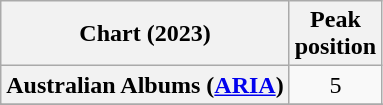<table class="wikitable sortable plainrowheaders" style="text-align:center">
<tr>
<th scope="col">Chart (2023)</th>
<th scope="col">Peak<br>position</th>
</tr>
<tr>
<th scope="row">Australian Albums (<a href='#'>ARIA</a>)</th>
<td>5</td>
</tr>
<tr>
</tr>
<tr>
</tr>
</table>
